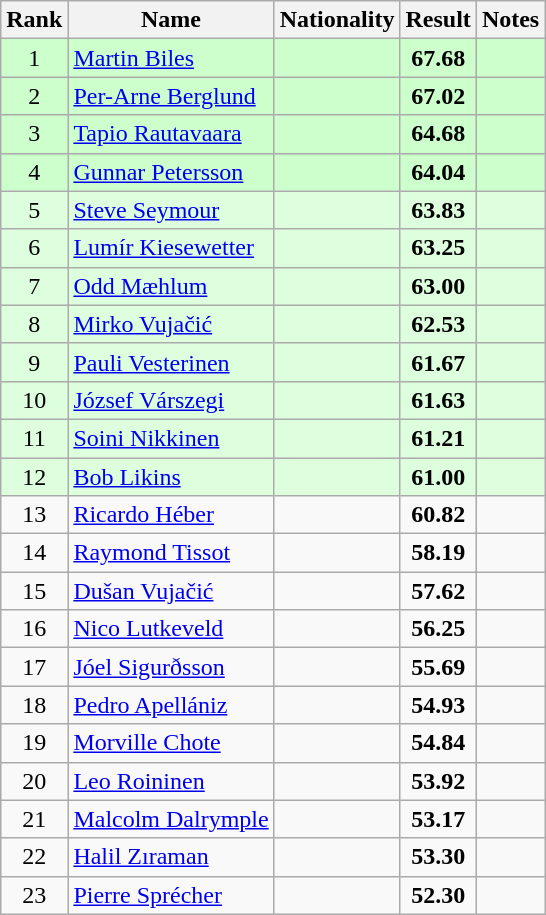<table class="wikitable sortable" style="text-align:center">
<tr>
<th>Rank</th>
<th>Name</th>
<th>Nationality</th>
<th>Result</th>
<th>Notes</th>
</tr>
<tr bgcolor=#ccffcc>
<td>1</td>
<td align=left><a href='#'>Martin Biles</a></td>
<td align=left></td>
<td><strong>67.68</strong></td>
<td></td>
</tr>
<tr bgcolor=#ccffcc>
<td>2</td>
<td align=left><a href='#'>Per-Arne Berglund</a></td>
<td align=left></td>
<td><strong>67.02</strong></td>
<td></td>
</tr>
<tr bgcolor=#ccffcc>
<td>3</td>
<td align=left><a href='#'>Tapio Rautavaara</a></td>
<td align=left></td>
<td><strong>64.68</strong></td>
<td></td>
</tr>
<tr bgcolor=#ccffcc>
<td>4</td>
<td align=left><a href='#'>Gunnar Petersson</a></td>
<td align=left></td>
<td><strong>64.04</strong></td>
<td></td>
</tr>
<tr bgcolor=#ddffdd>
<td>5</td>
<td align=left><a href='#'>Steve Seymour</a></td>
<td align=left></td>
<td><strong>63.83</strong></td>
<td></td>
</tr>
<tr bgcolor=#ddffdd>
<td>6</td>
<td align=left><a href='#'>Lumír Kiesewetter</a></td>
<td align=left></td>
<td><strong>63.25</strong></td>
<td></td>
</tr>
<tr bgcolor=#ddffdd>
<td>7</td>
<td align=left><a href='#'>Odd Mæhlum</a></td>
<td align=left></td>
<td><strong>63.00</strong></td>
<td></td>
</tr>
<tr bgcolor=#ddffdd>
<td>8</td>
<td align=left><a href='#'>Mirko Vujačić</a></td>
<td align=left></td>
<td><strong>62.53</strong></td>
<td></td>
</tr>
<tr bgcolor=#ddffdd>
<td>9</td>
<td align=left><a href='#'>Pauli Vesterinen</a></td>
<td align=left></td>
<td><strong>61.67</strong></td>
<td></td>
</tr>
<tr bgcolor=#ddffdd>
<td>10</td>
<td align=left><a href='#'>József Várszegi</a></td>
<td align=left></td>
<td><strong>61.63</strong></td>
<td></td>
</tr>
<tr bgcolor=#ddffdd>
<td>11</td>
<td align=left><a href='#'>Soini Nikkinen</a></td>
<td align=left></td>
<td><strong>61.21</strong></td>
<td></td>
</tr>
<tr bgcolor=#ddffdd>
<td>12</td>
<td align=left><a href='#'>Bob Likins</a></td>
<td align=left></td>
<td><strong>61.00</strong></td>
<td></td>
</tr>
<tr>
<td>13</td>
<td align=left><a href='#'>Ricardo Héber</a></td>
<td align=left></td>
<td><strong>60.82</strong></td>
<td></td>
</tr>
<tr>
<td>14</td>
<td align=left><a href='#'>Raymond Tissot</a></td>
<td align=left></td>
<td><strong>58.19</strong></td>
<td></td>
</tr>
<tr>
<td>15</td>
<td align=left><a href='#'>Dušan Vujačić</a></td>
<td align=left></td>
<td><strong>57.62</strong></td>
<td></td>
</tr>
<tr>
<td>16</td>
<td align=left><a href='#'>Nico Lutkeveld</a></td>
<td align=left></td>
<td><strong>56.25</strong></td>
<td></td>
</tr>
<tr>
<td>17</td>
<td align=left><a href='#'>Jóel Sigurðsson</a></td>
<td align=left></td>
<td><strong>55.69</strong></td>
<td></td>
</tr>
<tr>
<td>18</td>
<td align=left><a href='#'>Pedro Apellániz</a></td>
<td align=left></td>
<td><strong>54.93</strong></td>
<td></td>
</tr>
<tr>
<td>19</td>
<td align=left><a href='#'>Morville Chote</a></td>
<td align=left></td>
<td><strong>54.84</strong></td>
<td></td>
</tr>
<tr>
<td>20</td>
<td align=left><a href='#'>Leo Roininen</a></td>
<td align=left></td>
<td><strong>53.92</strong></td>
<td></td>
</tr>
<tr>
<td>21</td>
<td align=left><a href='#'>Malcolm Dalrymple</a></td>
<td align=left></td>
<td><strong>53.17</strong></td>
<td></td>
</tr>
<tr>
<td>22</td>
<td align=left><a href='#'>Halil Zıraman</a></td>
<td align=left></td>
<td><strong>53.30</strong></td>
<td></td>
</tr>
<tr>
<td>23</td>
<td align=left><a href='#'>Pierre Sprécher</a></td>
<td align=left></td>
<td><strong>52.30</strong></td>
<td></td>
</tr>
</table>
